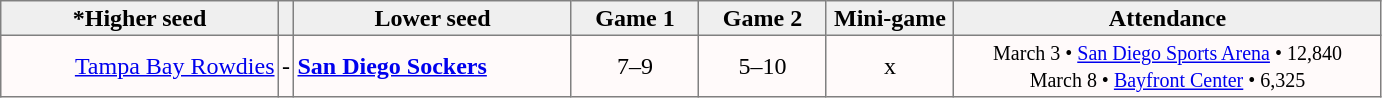<table style=border-collapse:collapse border=1 cellspacing=0 cellpadding=2>
<tr align=center bgcolor=#efefef>
<th width=180>*Higher seed</th>
<th width=5></th>
<th width=180>Lower seed</th>
<th width=80>Game 1</th>
<th width=80>Game 2</th>
<th width=80>Mini-game</th>
<td width=280><strong>Attendance</strong></td>
</tr>
<tr align=center bgcolor=fffafa>
<td align=right><a href='#'>Tampa Bay Rowdies</a></td>
<td>-</td>
<td align=left><strong><a href='#'>San Diego Sockers</a></strong></td>
<td>7–9</td>
<td>5–10</td>
<td>x</td>
<td><small>March 3 • <a href='#'>San Diego Sports Arena</a> • 12,840<br>March 8 • <a href='#'>Bayfront Center</a> • 6,325</small></td>
</tr>
</table>
